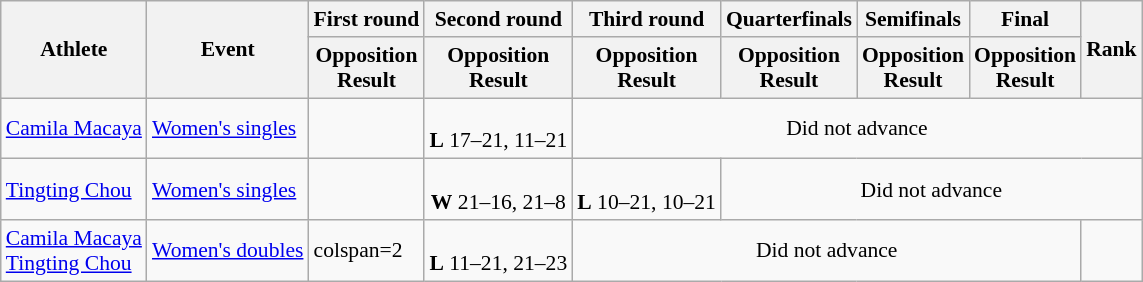<table class="wikitable" style="font-size:90%">
<tr>
<th rowspan="2">Athlete</th>
<th rowspan="2">Event</th>
<th>First round</th>
<th>Second round</th>
<th>Third round</th>
<th>Quarterfinals</th>
<th>Semifinals</th>
<th>Final</th>
<th rowspan="2">Rank</th>
</tr>
<tr>
<th>Opposition<br>Result</th>
<th>Opposition<br>Result</th>
<th>Opposition<br>Result</th>
<th>Opposition<br>Result</th>
<th>Opposition<br>Result</th>
<th>Opposition<br>Result</th>
</tr>
<tr>
<td><a href='#'>Camila Macaya</a></td>
<td><a href='#'>Women's singles</a></td>
<td></td>
<td align=center><br><strong>L</strong> 17–21, 11–21</td>
<td align=center colspan=5>Did not advance</td>
</tr>
<tr>
<td><a href='#'>Tingting Chou</a></td>
<td><a href='#'>Women's singles</a></td>
<td></td>
<td align=center><br><strong>W</strong> 21–16, 21–8</td>
<td align=center><br><strong>L</strong> 10–21, 10–21</td>
<td align=center colspan=4>Did not advance</td>
</tr>
<tr>
<td><a href='#'>Camila Macaya</a><br><a href='#'>Tingting Chou</a></td>
<td><a href='#'>Women's doubles</a></td>
<td>colspan=2 </td>
<td align=center><br><strong>L</strong> 11–21, 21–23</td>
<td align=center colspan=4>Did not advance</td>
</tr>
</table>
